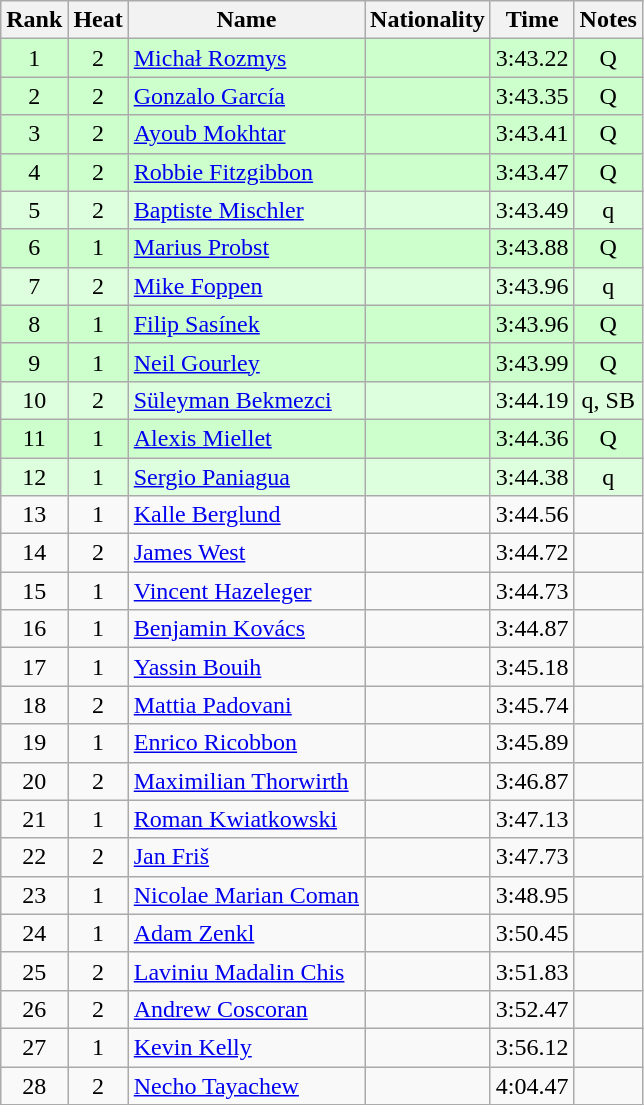<table class="wikitable sortable" style="text-align:center">
<tr>
<th>Rank</th>
<th>Heat</th>
<th>Name</th>
<th>Nationality</th>
<th>Time</th>
<th>Notes</th>
</tr>
<tr bgcolor=ccffcc>
<td>1</td>
<td>2</td>
<td align=left><a href='#'>Michał Rozmys</a></td>
<td align=left></td>
<td>3:43.22</td>
<td>Q</td>
</tr>
<tr bgcolor=ccffcc>
<td>2</td>
<td>2</td>
<td align=left><a href='#'>Gonzalo García</a></td>
<td align=left></td>
<td>3:43.35</td>
<td>Q</td>
</tr>
<tr bgcolor=ccffcc>
<td>3</td>
<td>2</td>
<td align=left><a href='#'>Ayoub Mokhtar</a></td>
<td align=left></td>
<td>3:43.41</td>
<td>Q</td>
</tr>
<tr bgcolor=ccffcc>
<td>4</td>
<td>2</td>
<td align=left><a href='#'>Robbie Fitzgibbon</a></td>
<td align=left></td>
<td>3:43.47</td>
<td>Q</td>
</tr>
<tr bgcolor=ddffdd>
<td>5</td>
<td>2</td>
<td align=left><a href='#'>Baptiste Mischler</a></td>
<td align=left></td>
<td>3:43.49</td>
<td>q</td>
</tr>
<tr bgcolor=ccffcc>
<td>6</td>
<td>1</td>
<td align=left><a href='#'>Marius Probst</a></td>
<td align=left></td>
<td>3:43.88</td>
<td>Q</td>
</tr>
<tr bgcolor=ddffdd>
<td>7</td>
<td>2</td>
<td align=left><a href='#'>Mike Foppen</a></td>
<td align=left></td>
<td>3:43.96</td>
<td>q</td>
</tr>
<tr bgcolor=ccffcc>
<td>8</td>
<td>1</td>
<td align=left><a href='#'>Filip Sasínek</a></td>
<td align=left></td>
<td>3:43.96</td>
<td>Q</td>
</tr>
<tr bgcolor=ccffcc>
<td>9</td>
<td>1</td>
<td align=left><a href='#'>Neil Gourley</a></td>
<td align=left></td>
<td>3:43.99</td>
<td>Q</td>
</tr>
<tr bgcolor=ddffdd>
<td>10</td>
<td>2</td>
<td align=left><a href='#'>Süleyman Bekmezci</a></td>
<td align=left></td>
<td>3:44.19</td>
<td>q, SB</td>
</tr>
<tr bgcolor=ccffcc>
<td>11</td>
<td>1</td>
<td align=left><a href='#'>Alexis Miellet</a></td>
<td align=left></td>
<td>3:44.36</td>
<td>Q</td>
</tr>
<tr bgcolor=ddffdd>
<td>12</td>
<td>1</td>
<td align=left><a href='#'>Sergio Paniagua</a></td>
<td align=left></td>
<td>3:44.38</td>
<td>q</td>
</tr>
<tr>
<td>13</td>
<td>1</td>
<td align=left><a href='#'>Kalle Berglund</a></td>
<td align=left></td>
<td>3:44.56</td>
<td></td>
</tr>
<tr>
<td>14</td>
<td>2</td>
<td align=left><a href='#'>James West</a></td>
<td align=left></td>
<td>3:44.72</td>
<td></td>
</tr>
<tr>
<td>15</td>
<td>1</td>
<td align=left><a href='#'>Vincent Hazeleger</a></td>
<td align=left></td>
<td>3:44.73</td>
<td></td>
</tr>
<tr>
<td>16</td>
<td>1</td>
<td align=left><a href='#'>Benjamin Kovács</a></td>
<td align=left></td>
<td>3:44.87</td>
<td></td>
</tr>
<tr>
<td>17</td>
<td>1</td>
<td align=left><a href='#'>Yassin Bouih</a></td>
<td align=left></td>
<td>3:45.18</td>
<td></td>
</tr>
<tr>
<td>18</td>
<td>2</td>
<td align=left><a href='#'>Mattia Padovani</a></td>
<td align=left></td>
<td>3:45.74</td>
<td></td>
</tr>
<tr>
<td>19</td>
<td>1</td>
<td align=left><a href='#'>Enrico Ricobbon</a></td>
<td align=left></td>
<td>3:45.89</td>
<td></td>
</tr>
<tr>
<td>20</td>
<td>2</td>
<td align=left><a href='#'>Maximilian Thorwirth</a></td>
<td align=left></td>
<td>3:46.87</td>
<td></td>
</tr>
<tr>
<td>21</td>
<td>1</td>
<td align=left><a href='#'>Roman Kwiatkowski</a></td>
<td align=left></td>
<td>3:47.13</td>
<td></td>
</tr>
<tr>
<td>22</td>
<td>2</td>
<td align=left><a href='#'>Jan Friš</a></td>
<td align=left></td>
<td>3:47.73</td>
<td></td>
</tr>
<tr>
<td>23</td>
<td>1</td>
<td align=left><a href='#'>Nicolae Marian Coman</a></td>
<td align=left></td>
<td>3:48.95</td>
<td></td>
</tr>
<tr>
<td>24</td>
<td>1</td>
<td align=left><a href='#'>Adam Zenkl</a></td>
<td align=left></td>
<td>3:50.45</td>
<td></td>
</tr>
<tr>
<td>25</td>
<td>2</td>
<td align=left><a href='#'>Laviniu Madalin Chis</a></td>
<td align=left></td>
<td>3:51.83</td>
<td></td>
</tr>
<tr>
<td>26</td>
<td>2</td>
<td align=left><a href='#'>Andrew Coscoran</a></td>
<td align=left></td>
<td>3:52.47</td>
<td></td>
</tr>
<tr>
<td>27</td>
<td>1</td>
<td align=left><a href='#'>Kevin Kelly</a></td>
<td align=left></td>
<td>3:56.12</td>
<td></td>
</tr>
<tr>
<td>28</td>
<td>2</td>
<td align=left><a href='#'>Necho Tayachew</a></td>
<td align=left></td>
<td>4:04.47</td>
<td></td>
</tr>
</table>
